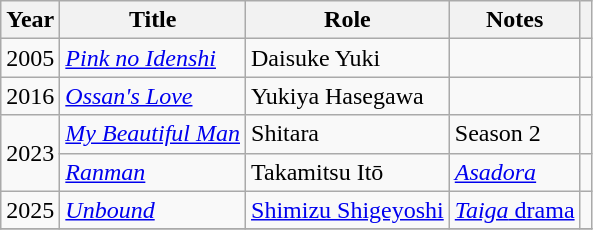<table class="wikitable sortable">
<tr>
<th>Year</th>
<th>Title</th>
<th>Role</th>
<th class="unsortable">Notes</th>
<th class="unsortable"></th>
</tr>
<tr>
<td>2005</td>
<td><em><a href='#'>Pink no Idenshi</a></em></td>
<td>Daisuke Yuki</td>
<td></td>
<td></td>
</tr>
<tr>
<td>2016</td>
<td><em><a href='#'>Ossan's Love</a></em></td>
<td>Yukiya Hasegawa</td>
<td></td>
<td></td>
</tr>
<tr>
<td rowspan=2>2023</td>
<td><em><a href='#'>My Beautiful Man</a></em></td>
<td>Shitara</td>
<td>Season 2</td>
<td></td>
</tr>
<tr>
<td><em><a href='#'>Ranman</a></em></td>
<td>Takamitsu Itō</td>
<td><em><a href='#'>Asadora</a></em></td>
<td></td>
</tr>
<tr>
<td>2025</td>
<td><em><a href='#'>Unbound</a></em></td>
<td><a href='#'>Shimizu Shigeyoshi</a></td>
<td><a href='#'><em>Taiga</em> drama</a></td>
<td></td>
</tr>
<tr>
</tr>
</table>
